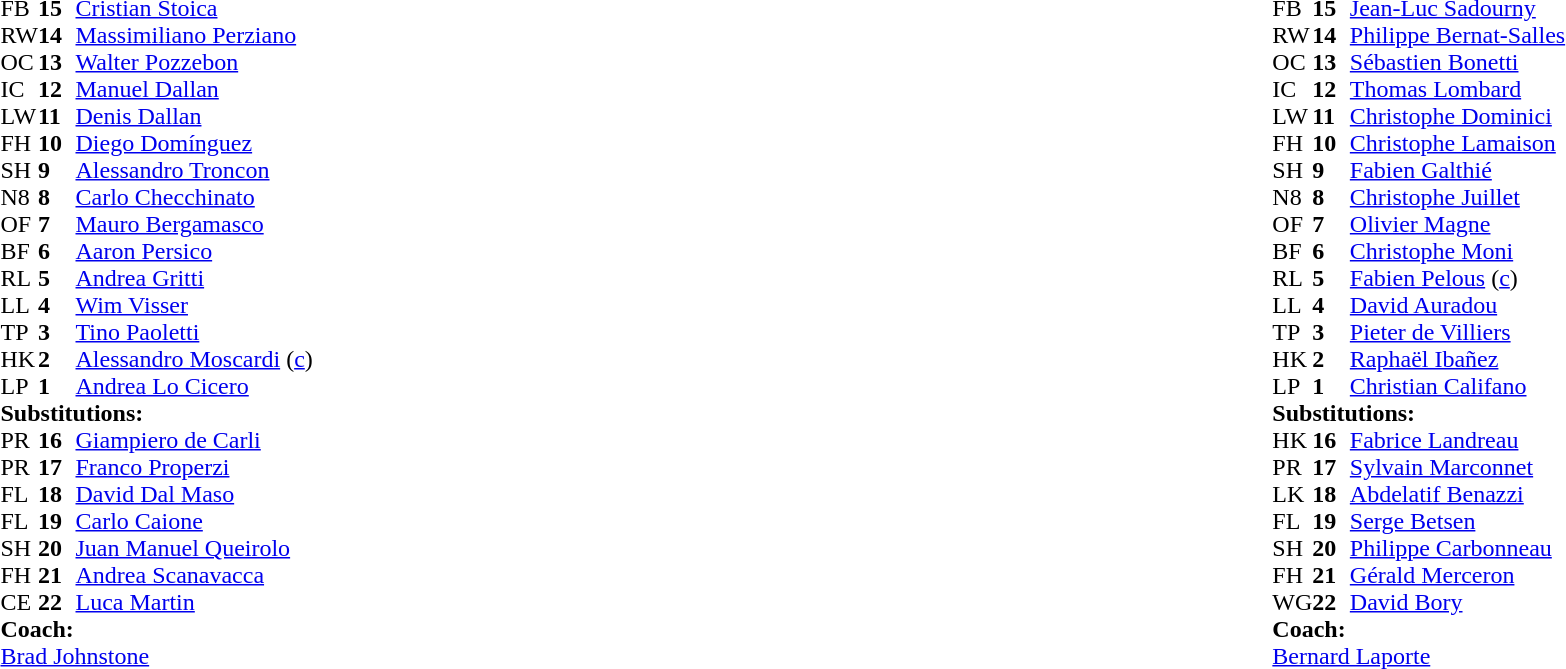<table width="100%">
<tr>
<td style="vertical-align:top" width="50%"><br><table cellspacing="0" cellpadding="0">
<tr>
<th width="25"></th>
<th width="25"></th>
</tr>
<tr>
<td>FB</td>
<td><strong>15</strong></td>
<td><a href='#'>Cristian Stoica</a></td>
</tr>
<tr>
<td>RW</td>
<td><strong>14</strong></td>
<td><a href='#'>Massimiliano Perziano</a></td>
</tr>
<tr>
<td>OC</td>
<td><strong>13</strong></td>
<td><a href='#'>Walter Pozzebon</a></td>
</tr>
<tr>
<td>IC</td>
<td><strong>12</strong></td>
<td><a href='#'>Manuel Dallan</a></td>
</tr>
<tr>
<td>LW</td>
<td><strong>11</strong></td>
<td><a href='#'>Denis Dallan</a></td>
</tr>
<tr>
<td>FH</td>
<td><strong>10</strong></td>
<td><a href='#'>Diego Domínguez</a></td>
</tr>
<tr>
<td>SH</td>
<td><strong>9</strong></td>
<td><a href='#'>Alessandro Troncon</a></td>
<td></td>
<td></td>
</tr>
<tr>
<td>N8</td>
<td><strong>8</strong></td>
<td><a href='#'>Carlo Checchinato</a></td>
</tr>
<tr>
<td>OF</td>
<td><strong>7</strong></td>
<td><a href='#'>Mauro Bergamasco</a></td>
</tr>
<tr>
<td>BF</td>
<td><strong>6</strong></td>
<td><a href='#'>Aaron Persico</a></td>
</tr>
<tr>
<td>RL</td>
<td><strong>5</strong></td>
<td><a href='#'>Andrea Gritti</a></td>
</tr>
<tr>
<td>LL</td>
<td><strong>4</strong></td>
<td><a href='#'>Wim Visser</a></td>
</tr>
<tr>
<td>TP</td>
<td><strong>3</strong></td>
<td><a href='#'>Tino Paoletti</a></td>
<td></td>
<td></td>
</tr>
<tr>
<td>HK</td>
<td><strong>2</strong></td>
<td><a href='#'>Alessandro Moscardi</a> (<a href='#'>c</a>)</td>
</tr>
<tr>
<td>LP</td>
<td><strong>1</strong></td>
<td><a href='#'>Andrea Lo Cicero</a></td>
</tr>
<tr>
<td colspan="3"><strong>Substitutions:</strong></td>
</tr>
<tr>
<td>PR</td>
<td><strong>16</strong></td>
<td><a href='#'>Giampiero de Carli</a></td>
</tr>
<tr>
<td>PR</td>
<td><strong>17</strong></td>
<td><a href='#'>Franco Properzi</a></td>
<td></td>
<td></td>
</tr>
<tr>
<td>FL</td>
<td><strong>18</strong></td>
<td><a href='#'>David Dal Maso</a></td>
</tr>
<tr>
<td>FL</td>
<td><strong>19</strong></td>
<td><a href='#'>Carlo Caione</a></td>
</tr>
<tr>
<td>SH</td>
<td><strong>20</strong></td>
<td><a href='#'>Juan Manuel Queirolo</a></td>
<td></td>
<td></td>
</tr>
<tr>
<td>FH</td>
<td><strong>21</strong></td>
<td><a href='#'>Andrea Scanavacca</a></td>
</tr>
<tr>
<td>CE</td>
<td><strong>22</strong></td>
<td><a href='#'>Luca Martin</a></td>
</tr>
<tr>
<td colspan="3"><strong>Coach:</strong></td>
</tr>
<tr>
<td colspan="3"><a href='#'>Brad Johnstone</a></td>
</tr>
</table>
</td>
<td style="vertical-align:top"></td>
<td style="vertical-align:top" width="50%"><br><table cellspacing="0" cellpadding="0" align="center">
<tr>
<th width="25"></th>
<th width="25"></th>
</tr>
<tr>
<td>FB</td>
<td><strong>15</strong></td>
<td><a href='#'>Jean-Luc Sadourny</a></td>
</tr>
<tr>
<td>RW</td>
<td><strong>14</strong></td>
<td><a href='#'>Philippe Bernat-Salles</a></td>
</tr>
<tr>
<td>OC</td>
<td><strong>13</strong></td>
<td><a href='#'>Sébastien Bonetti</a></td>
</tr>
<tr>
<td>IC</td>
<td><strong>12</strong></td>
<td><a href='#'>Thomas Lombard</a></td>
</tr>
<tr>
<td>LW</td>
<td><strong>11</strong></td>
<td><a href='#'>Christophe Dominici</a></td>
</tr>
<tr>
<td>FH</td>
<td><strong>10</strong></td>
<td><a href='#'>Christophe Lamaison</a></td>
</tr>
<tr>
<td>SH</td>
<td><strong>9</strong></td>
<td><a href='#'>Fabien Galthié</a></td>
</tr>
<tr>
<td>N8</td>
<td><strong>8</strong></td>
<td><a href='#'>Christophe Juillet</a></td>
</tr>
<tr>
<td>OF</td>
<td><strong>7</strong></td>
<td><a href='#'>Olivier Magne</a></td>
</tr>
<tr>
<td>BF</td>
<td><strong>6</strong></td>
<td><a href='#'>Christophe Moni</a></td>
<td></td>
<td></td>
</tr>
<tr>
<td>RL</td>
<td><strong>5</strong></td>
<td><a href='#'>Fabien Pelous</a> (<a href='#'>c</a>)</td>
</tr>
<tr>
<td>LL</td>
<td><strong>4</strong></td>
<td><a href='#'>David Auradou</a></td>
</tr>
<tr>
<td>TP</td>
<td><strong>3</strong></td>
<td><a href='#'>Pieter de Villiers</a></td>
</tr>
<tr>
<td>HK</td>
<td><strong>2</strong></td>
<td><a href='#'>Raphaël Ibañez</a></td>
</tr>
<tr>
<td>LP</td>
<td><strong>1</strong></td>
<td><a href='#'>Christian Califano</a></td>
<td></td>
<td></td>
</tr>
<tr>
<td colspan="3"><strong>Substitutions:</strong></td>
</tr>
<tr>
<td>HK</td>
<td><strong>16</strong></td>
<td><a href='#'>Fabrice Landreau</a></td>
</tr>
<tr>
<td>PR</td>
<td><strong>17</strong></td>
<td><a href='#'>Sylvain Marconnet</a></td>
<td></td>
<td></td>
</tr>
<tr>
<td>LK</td>
<td><strong>18</strong></td>
<td><a href='#'>Abdelatif Benazzi</a></td>
</tr>
<tr>
<td>FL</td>
<td><strong>19</strong></td>
<td><a href='#'>Serge Betsen</a></td>
<td></td>
<td></td>
</tr>
<tr>
<td>SH</td>
<td><strong>20</strong></td>
<td><a href='#'>Philippe Carbonneau</a></td>
</tr>
<tr>
<td>FH</td>
<td><strong>21</strong></td>
<td><a href='#'>Gérald Merceron</a></td>
</tr>
<tr>
<td>WG</td>
<td><strong>22</strong></td>
<td><a href='#'>David Bory</a></td>
</tr>
<tr>
<td colspan="3"><strong>Coach:</strong></td>
</tr>
<tr>
<td colspan="3"><a href='#'>Bernard Laporte</a></td>
</tr>
</table>
</td>
</tr>
</table>
